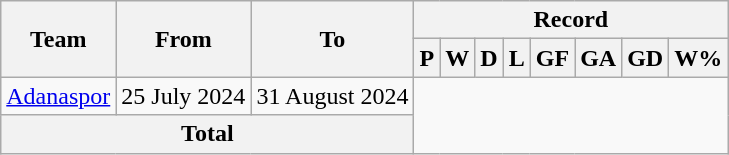<table class="wikitable" style="text-align:center">
<tr>
<th rowspan="2">Team</th>
<th rowspan="2">From</th>
<th rowspan="2">To</th>
<th colspan="8">Record</th>
</tr>
<tr>
<th>P</th>
<th>W</th>
<th>D</th>
<th>L</th>
<th>GF</th>
<th>GA</th>
<th>GD</th>
<th>W%</th>
</tr>
<tr>
<td align=left><a href='#'>Adanaspor</a></td>
<td align=left>25 July 2024</td>
<td align=left>31 August 2024<br></td>
</tr>
<tr>
<th colspan="3">Total<br></th>
</tr>
</table>
